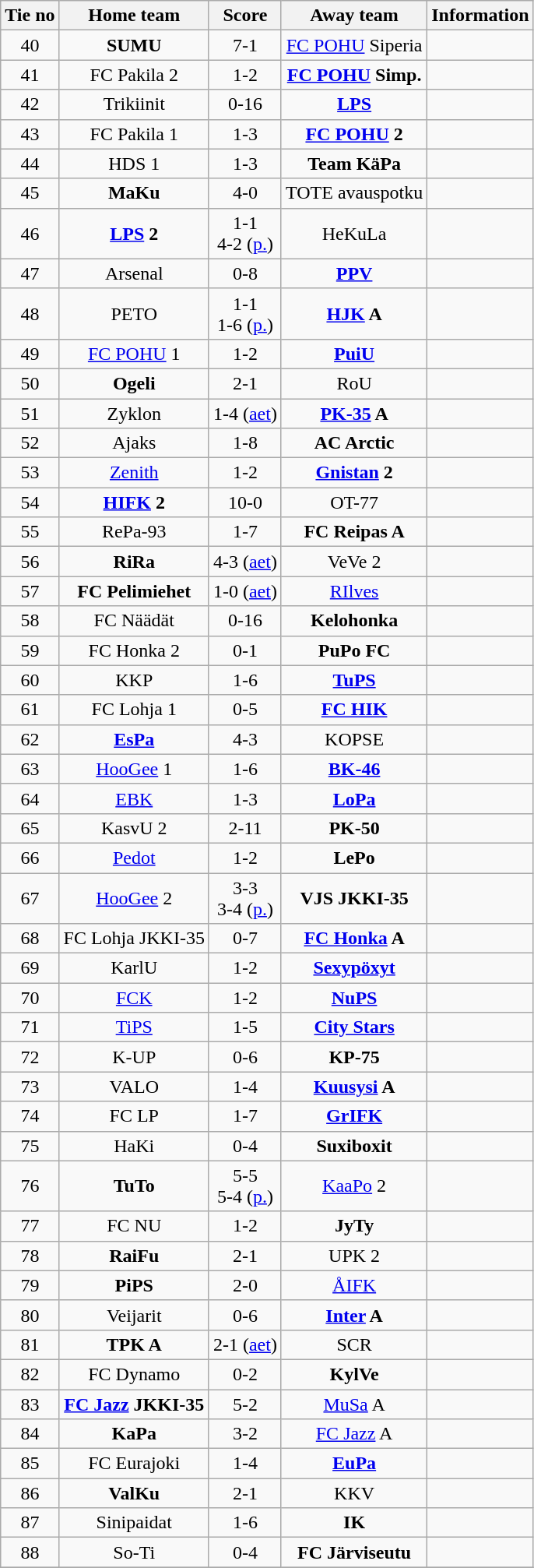<table class="wikitable" style="text-align:center">
<tr>
<th style= width="40px">Tie no</th>
<th style= width="150px">Home team</th>
<th style= width="60px">Score</th>
<th style= width="150px">Away team</th>
<th style= width="30px">Information</th>
</tr>
<tr>
<td>40</td>
<td><strong>SUMU</strong></td>
<td>7-1</td>
<td><a href='#'>FC POHU</a> Siperia</td>
<td></td>
</tr>
<tr>
<td>41</td>
<td>FC Pakila 2</td>
<td>1-2</td>
<td><strong><a href='#'>FC POHU</a> Simp.</strong></td>
<td></td>
</tr>
<tr>
<td>42</td>
<td>Trikiinit</td>
<td>0-16</td>
<td><strong><a href='#'>LPS</a></strong></td>
<td></td>
</tr>
<tr>
<td>43</td>
<td>FC Pakila 1</td>
<td>1-3</td>
<td><strong><a href='#'>FC POHU</a> 2</strong></td>
<td></td>
</tr>
<tr>
<td>44</td>
<td>HDS 1</td>
<td>1-3</td>
<td><strong>Team KäPa</strong></td>
<td></td>
</tr>
<tr>
<td>45</td>
<td><strong>MaKu</strong></td>
<td>4-0</td>
<td>TOTE avauspotku</td>
<td></td>
</tr>
<tr>
<td>46</td>
<td><strong><a href='#'>LPS</a> 2</strong></td>
<td>1-1<br> 4-2 (<a href='#'>p.</a>)</td>
<td>HeKuLa</td>
<td></td>
</tr>
<tr>
<td>47</td>
<td>Arsenal</td>
<td>0-8</td>
<td><strong><a href='#'>PPV</a></strong></td>
<td></td>
</tr>
<tr>
<td>48</td>
<td>PETO</td>
<td>1-1<br> 1-6 (<a href='#'>p.</a>)</td>
<td><strong><a href='#'>HJK</a> A</strong></td>
<td></td>
</tr>
<tr>
<td>49</td>
<td><a href='#'>FC POHU</a> 1</td>
<td>1-2</td>
<td><strong><a href='#'>PuiU</a></strong></td>
<td></td>
</tr>
<tr>
<td>50</td>
<td><strong>Ogeli</strong></td>
<td>2-1</td>
<td>RoU</td>
<td></td>
</tr>
<tr>
<td>51</td>
<td>Zyklon</td>
<td>1-4 (<a href='#'>aet</a>)</td>
<td><strong><a href='#'>PK-35</a> A</strong></td>
<td></td>
</tr>
<tr>
<td>52</td>
<td>Ajaks</td>
<td>1-8</td>
<td><strong>AC Arctic</strong></td>
<td></td>
</tr>
<tr>
<td>53</td>
<td><a href='#'>Zenith</a></td>
<td>1-2</td>
<td><strong><a href='#'>Gnistan</a> 2</strong></td>
<td></td>
</tr>
<tr>
<td>54</td>
<td><strong><a href='#'>HIFK</a> 2</strong></td>
<td>10-0</td>
<td>OT-77</td>
<td></td>
</tr>
<tr>
<td>55</td>
<td>RePa-93</td>
<td>1-7</td>
<td><strong>FC Reipas A</strong></td>
<td></td>
</tr>
<tr>
<td>56</td>
<td><strong>RiRa</strong></td>
<td>4-3 (<a href='#'>aet</a>)</td>
<td>VeVe 2</td>
<td></td>
</tr>
<tr>
<td>57</td>
<td><strong>FC Pelimiehet</strong></td>
<td>1-0 (<a href='#'>aet</a>)</td>
<td><a href='#'>RIlves</a></td>
<td></td>
</tr>
<tr>
<td>58</td>
<td>FC Näädät</td>
<td>0-16</td>
<td><strong>Kelohonka</strong></td>
<td></td>
</tr>
<tr>
<td>59</td>
<td>FC Honka 2</td>
<td>0-1</td>
<td><strong>PuPo FC</strong></td>
<td></td>
</tr>
<tr>
<td>60</td>
<td>KKP</td>
<td>1-6</td>
<td><strong><a href='#'>TuPS</a></strong></td>
<td></td>
</tr>
<tr>
<td>61</td>
<td>FC Lohja 1</td>
<td>0-5</td>
<td><strong><a href='#'>FC HIK</a></strong></td>
<td></td>
</tr>
<tr>
<td>62</td>
<td><strong><a href='#'>EsPa</a></strong></td>
<td>4-3</td>
<td>KOPSE</td>
<td></td>
</tr>
<tr>
<td>63</td>
<td><a href='#'>HooGee</a> 1</td>
<td>1-6</td>
<td><strong><a href='#'>BK-46</a></strong></td>
<td></td>
</tr>
<tr>
<td>64</td>
<td><a href='#'>EBK</a></td>
<td>1-3</td>
<td><strong><a href='#'>LoPa</a></strong></td>
<td></td>
</tr>
<tr>
<td>65</td>
<td>KasvU 2</td>
<td>2-11</td>
<td><strong>PK-50</strong></td>
<td></td>
</tr>
<tr>
<td>66</td>
<td><a href='#'>Pedot</a></td>
<td>1-2</td>
<td><strong>LePo</strong></td>
<td></td>
</tr>
<tr>
<td>67</td>
<td><a href='#'>HooGee</a> 2</td>
<td>3-3<br> 3-4 (<a href='#'>p.</a>)</td>
<td><strong>VJS JKKI-35</strong></td>
<td></td>
</tr>
<tr>
<td>68</td>
<td>FC Lohja JKKI-35</td>
<td>0-7</td>
<td><strong><a href='#'>FC Honka</a> A</strong></td>
</tr>
<tr>
<td>69</td>
<td>KarlU</td>
<td>1-2</td>
<td><strong><a href='#'>Sexypöxyt</a></strong></td>
<td></td>
</tr>
<tr>
<td>70</td>
<td><a href='#'>FCK</a></td>
<td>1-2</td>
<td><strong><a href='#'>NuPS</a></strong></td>
<td></td>
</tr>
<tr>
<td>71</td>
<td><a href='#'>TiPS</a></td>
<td>1-5</td>
<td><strong><a href='#'>City Stars</a></strong></td>
<td></td>
</tr>
<tr>
<td>72</td>
<td>K-UP</td>
<td>0-6</td>
<td><strong>KP-75</strong></td>
<td></td>
</tr>
<tr>
<td>73</td>
<td>VALO</td>
<td>1-4</td>
<td><strong><a href='#'>Kuusysi</a> A</strong></td>
<td></td>
</tr>
<tr>
<td>74</td>
<td>FC LP</td>
<td>1-7</td>
<td><strong><a href='#'>GrIFK</a></strong></td>
<td></td>
</tr>
<tr>
<td>75</td>
<td>HaKi</td>
<td>0-4</td>
<td><strong>Suxiboxit</strong></td>
<td></td>
</tr>
<tr>
<td>76</td>
<td><strong>TuTo</strong></td>
<td>5-5<br> 5-4 (<a href='#'>p.</a>)</td>
<td><a href='#'>KaaPo</a> 2</td>
<td></td>
</tr>
<tr>
<td>77</td>
<td>FC NU</td>
<td>1-2</td>
<td><strong>JyTy</strong></td>
<td></td>
</tr>
<tr>
<td>78</td>
<td><strong>RaiFu</strong></td>
<td>2-1</td>
<td>UPK 2</td>
<td></td>
</tr>
<tr>
<td>79</td>
<td><strong>PiPS</strong></td>
<td>2-0</td>
<td><a href='#'>ÅIFK</a></td>
<td></td>
</tr>
<tr>
<td>80</td>
<td>Veijarit</td>
<td>0-6</td>
<td><strong><a href='#'>Inter</a> A</strong></td>
<td></td>
</tr>
<tr>
<td>81</td>
<td><strong>TPK A</strong></td>
<td>2-1 (<a href='#'>aet</a>)</td>
<td>SCR</td>
<td></td>
</tr>
<tr>
<td>82</td>
<td>FC Dynamo</td>
<td>0-2</td>
<td><strong>KylVe</strong></td>
<td></td>
</tr>
<tr>
<td>83</td>
<td><strong><a href='#'>FC Jazz</a> JKKI-35</strong></td>
<td>5-2</td>
<td><a href='#'>MuSa</a> A</td>
<td></td>
</tr>
<tr>
<td>84</td>
<td><strong>KaPa</strong></td>
<td>3-2</td>
<td><a href='#'>FC Jazz</a> A</td>
<td></td>
</tr>
<tr>
<td>85</td>
<td>FC Eurajoki</td>
<td>1-4</td>
<td><strong><a href='#'>EuPa</a></strong></td>
<td></td>
</tr>
<tr>
<td>86</td>
<td><strong>ValKu</strong></td>
<td>2-1</td>
<td>KKV</td>
<td></td>
</tr>
<tr>
<td>87</td>
<td>Sinipaidat</td>
<td>1-6</td>
<td><strong>IK</strong></td>
<td></td>
</tr>
<tr>
<td>88</td>
<td>So-Ti</td>
<td>0-4</td>
<td><strong>FC Järviseutu</strong></td>
<td></td>
</tr>
<tr>
</tr>
</table>
